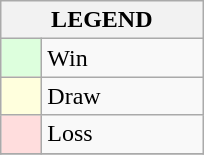<table class="wikitable">
<tr>
<th colspan="2">LEGEND</th>
</tr>
<tr>
<td style="background:#ddffdd;" width=20> </td>
<td width=100>Win</td>
</tr>
<tr>
<td style="background:#ffffdd"  width=20> </td>
<td width=100>Draw</td>
</tr>
<tr>
<td style="background:#ffdddd;" width=20> </td>
<td width=100>Loss</td>
</tr>
<tr>
</tr>
</table>
